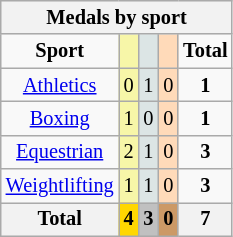<table class="wikitable" style="font-size:85%; text-align:center;">
<tr style="background:#efefef;">
<th colspan=5><strong>Medals by sport</strong></th>
</tr>
<tr>
<td><strong>Sport</strong></td>
<td style="background:#f7f6a8;"></td>
<td style="background:#dce5e5;"></td>
<td style="background:#ffdab9;"></td>
<td><strong>Total</strong></td>
</tr>
<tr>
<td><a href='#'>Athletics</a></td>
<td style="background:#F7F6A8;">0</td>
<td style="background:#DCE5E5;">1</td>
<td style="background:#FFDAB9;">0</td>
<td><strong>1</strong></td>
</tr>
<tr>
<td><a href='#'>Boxing</a></td>
<td style="background:#F7F6A8;">1</td>
<td style="background:#DCE5E5;">0</td>
<td style="background:#FFDAB9;">0</td>
<td><strong>1</strong></td>
</tr>
<tr>
<td><a href='#'>Equestrian</a></td>
<td style="background:#F7F6A8;">2</td>
<td style="background:#DCE5E5;">1</td>
<td style="background:#FFDAB9;">0</td>
<td><strong>3</strong></td>
</tr>
<tr>
<td><a href='#'>Weightlifting</a></td>
<td style="background:#F7F6A8;">1</td>
<td style="background:#DCE5E5;">1</td>
<td style="background:#FFDAB9;">0</td>
<td><strong>3</strong></td>
</tr>
<tr>
<th>Total</th>
<th style="background:gold;">4</th>
<th style="background:silver;">3</th>
<th style="background:#c96;">0</th>
<th>7</th>
</tr>
</table>
